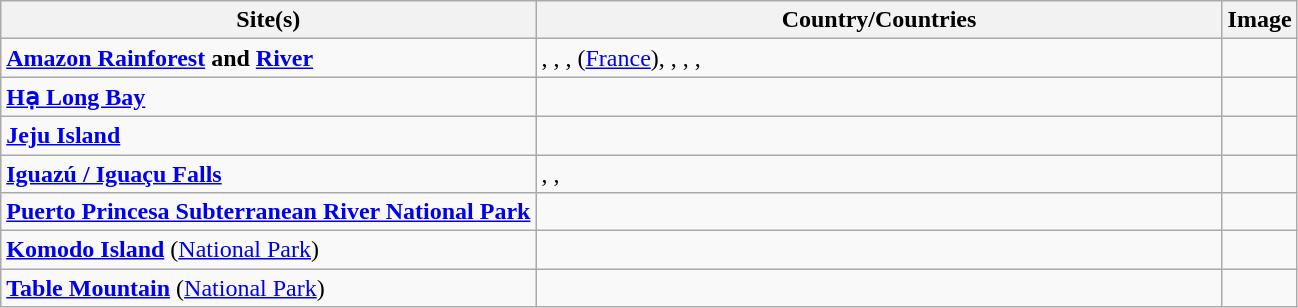<table class="wikitable sortable">
<tr>
<th>Site(s)</th>
<th width=450px>Country/Countries</th>
<th>Image</th>
</tr>
<tr>
<td><strong><a href='#'>Amazon Rainforest</a> and <a href='#'>River</a></strong></td>
<td>,  , , <em></em> (<a href='#'>France</a>), , , , </td>
<td></td>
</tr>
<tr>
<td><strong><a href='#'>Hạ Long Bay</a></strong></td>
<td></td>
<td></td>
</tr>
<tr>
<td><strong><a href='#'>Jeju Island</a></strong></td>
<td></td>
<td></td>
</tr>
<tr>
<td><strong><a href='#'>Iguazú / Iguaçu Falls</a></strong></td>
<td>, ,</td>
<td></td>
</tr>
<tr>
<td><strong><a href='#'>Puerto Princesa Subterranean River National Park</a></strong></td>
<td></td>
<td></td>
</tr>
<tr>
<td><strong><a href='#'>Komodo Island</a></strong> (<a href='#'>National Park</a>)</td>
<td></td>
<td></td>
</tr>
<tr>
<td><strong><a href='#'>Table Mountain</a></strong> (<a href='#'>National Park</a>)</td>
<td></td>
<td></td>
</tr>
</table>
